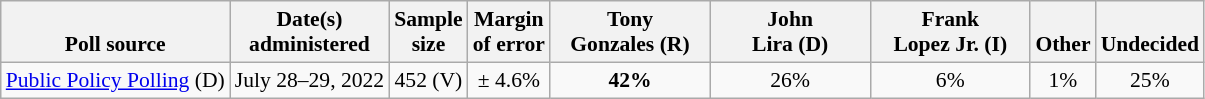<table class="wikitable" style="font-size:90%;text-align:center;">
<tr valign=bottom>
<th>Poll source</th>
<th>Date(s)<br>administered</th>
<th>Sample<br>size</th>
<th>Margin<br>of error</th>
<th style="width:100px;">Tony<br>Gonzales (R)</th>
<th style="width:100px;">John<br>Lira (D)</th>
<th style="width:100px;">Frank<br>Lopez Jr. (I)</th>
<th>Other</th>
<th>Undecided</th>
</tr>
<tr>
<td style="text-align:left;"><a href='#'>Public Policy Polling</a> (D)</td>
<td>July 28–29, 2022</td>
<td>452 (V)</td>
<td>± 4.6%</td>
<td><strong>42%</strong></td>
<td>26%</td>
<td>6%</td>
<td>1%</td>
<td>25%</td>
</tr>
</table>
